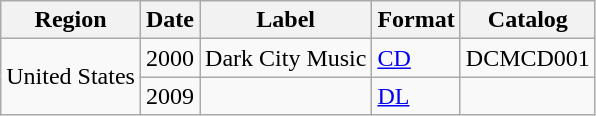<table class="wikitable">
<tr>
<th>Region</th>
<th>Date</th>
<th>Label</th>
<th>Format</th>
<th>Catalog</th>
</tr>
<tr>
<td rowspan="2">United States</td>
<td>2000</td>
<td>Dark City Music</td>
<td><a href='#'>CD</a></td>
<td>DCMCD001</td>
</tr>
<tr>
<td>2009</td>
<td></td>
<td><a href='#'>DL</a></td>
<td></td>
</tr>
</table>
